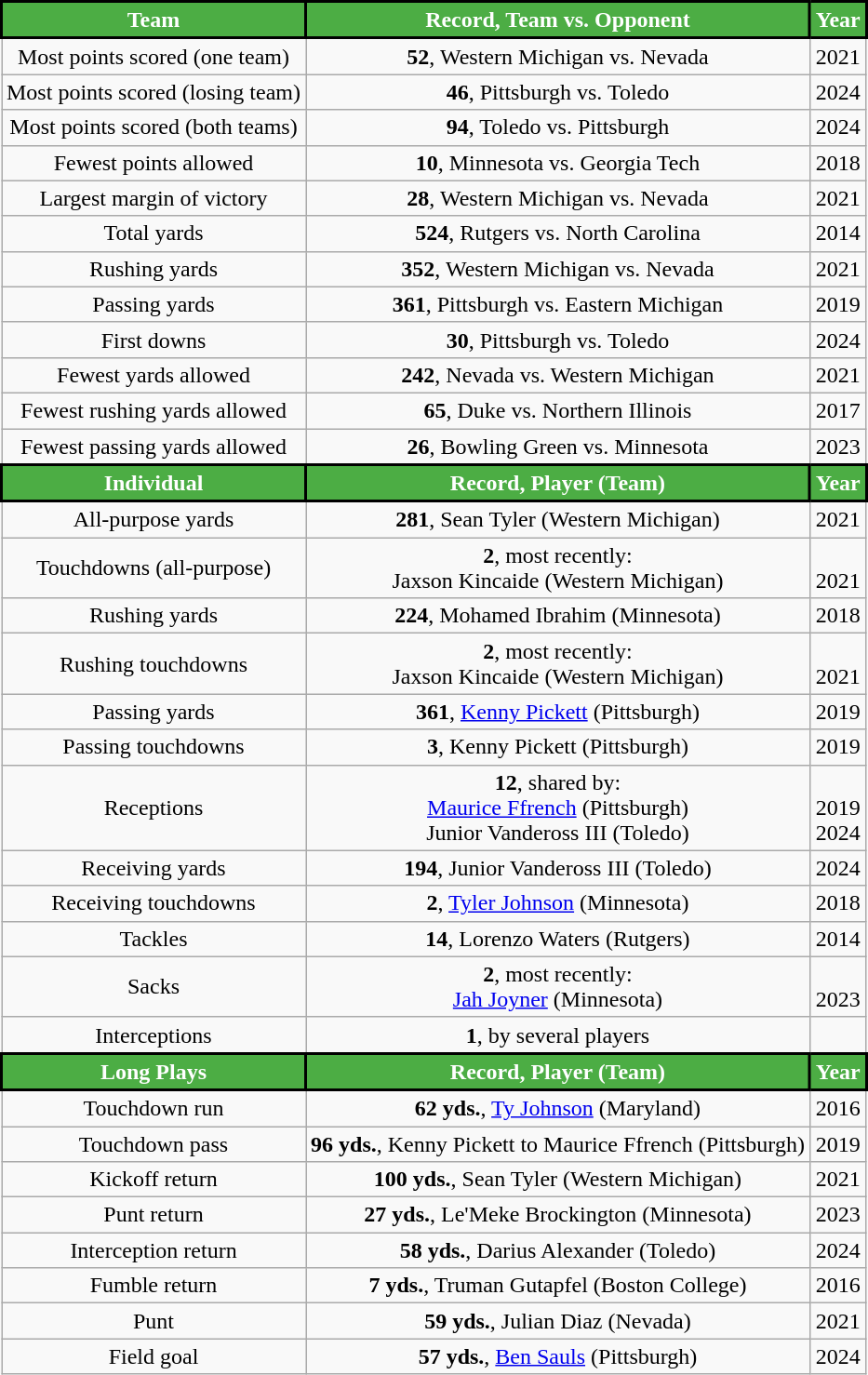<table class="wikitable" style="text-align:center">
<tr>
<th style="background:#4CAD44; color:#FFFFFF; border: 2px solid #000000;">Team</th>
<th style="background:#4CAD44; color:#FFFFFF; border: 2px solid #000000;">Record, Team vs. Opponent</th>
<th style="background:#4CAD44; color:#FFFFFF; border: 2px solid #000000;">Year</th>
</tr>
<tr>
<td>Most points scored (one team)</td>
<td><strong>52</strong>, Western Michigan vs. Nevada</td>
<td>2021</td>
</tr>
<tr>
<td>Most points scored (losing team)</td>
<td><strong>46</strong>, Pittsburgh vs. Toledo</td>
<td>2024</td>
</tr>
<tr>
<td>Most points scored (both teams)</td>
<td><strong>94</strong>, Toledo vs. Pittsburgh</td>
<td>2024</td>
</tr>
<tr>
<td>Fewest points allowed</td>
<td><strong>10</strong>, Minnesota vs. Georgia Tech</td>
<td>2018</td>
</tr>
<tr>
<td>Largest margin of victory</td>
<td><strong>28</strong>, Western Michigan vs. Nevada</td>
<td>2021</td>
</tr>
<tr>
<td>Total yards</td>
<td><strong>524</strong>, Rutgers vs. North Carolina</td>
<td>2014</td>
</tr>
<tr>
<td>Rushing yards</td>
<td><strong>352</strong>, Western Michigan vs. Nevada</td>
<td>2021</td>
</tr>
<tr>
<td>Passing yards</td>
<td><strong>361</strong>, Pittsburgh vs. Eastern Michigan</td>
<td>2019</td>
</tr>
<tr>
<td>First downs</td>
<td><strong>30</strong>, Pittsburgh vs. Toledo</td>
<td>2024</td>
</tr>
<tr>
<td>Fewest yards allowed</td>
<td><strong>242</strong>, Nevada vs. Western Michigan</td>
<td>2021</td>
</tr>
<tr>
<td>Fewest rushing yards allowed</td>
<td><strong>65</strong>, Duke vs. Northern Illinois</td>
<td>2017</td>
</tr>
<tr>
<td>Fewest passing yards allowed</td>
<td><strong>26</strong>, Bowling Green vs. Minnesota</td>
<td>2023</td>
</tr>
<tr>
<th style="background:#4CAD44; color:#FFFFFF; border: 2px solid #000000;">Individual</th>
<th style="background:#4CAD44; color:#FFFFFF; border: 2px solid #000000;">Record, Player (Team)</th>
<th style="background:#4CAD44; color:#FFFFFF; border: 2px solid #000000;">Year</th>
</tr>
<tr>
<td>All-purpose yards</td>
<td><strong>281</strong>, Sean Tyler (Western Michigan)</td>
<td>2021</td>
</tr>
<tr>
<td>Touchdowns (all-purpose)</td>
<td><strong>2</strong>, most recently:<br>Jaxson Kincaide (Western Michigan)</td>
<td><br>2021</td>
</tr>
<tr>
<td>Rushing yards</td>
<td><strong>224</strong>, Mohamed Ibrahim (Minnesota)</td>
<td>2018</td>
</tr>
<tr>
<td>Rushing touchdowns</td>
<td><strong>2</strong>, most recently:<br>Jaxson Kincaide (Western Michigan)</td>
<td><br>2021</td>
</tr>
<tr>
<td>Passing yards</td>
<td><strong>361</strong>, <a href='#'>Kenny Pickett</a> (Pittsburgh)</td>
<td>2019</td>
</tr>
<tr>
<td>Passing touchdowns</td>
<td><strong>3</strong>, Kenny Pickett (Pittsburgh)</td>
<td>2019</td>
</tr>
<tr>
<td>Receptions</td>
<td><strong>12</strong>, shared by:<br><a href='#'>Maurice Ffrench</a> (Pittsburgh)<br>Junior Vandeross III (Toledo)</td>
<td><br>2019<br>2024</td>
</tr>
<tr>
<td>Receiving yards</td>
<td><strong>194</strong>,  Junior Vandeross III (Toledo)</td>
<td>2024</td>
</tr>
<tr>
<td>Receiving touchdowns</td>
<td><strong>2</strong>, <a href='#'>Tyler Johnson</a> (Minnesota)</td>
<td>2018</td>
</tr>
<tr>
<td>Tackles</td>
<td><strong>14</strong>, Lorenzo Waters (Rutgers)</td>
<td>2014</td>
</tr>
<tr>
<td>Sacks</td>
<td><strong>2</strong>, most recently:<br><a href='#'>Jah Joyner</a> (Minnesota)</td>
<td><br>2023</td>
</tr>
<tr>
<td>Interceptions</td>
<td><strong>1</strong>, by several players</td>
<td></td>
</tr>
<tr>
<th style="background:#4CAD44; color:#FFFFFF; border: 2px solid #000000;">Long Plays</th>
<th style="background:#4CAD44; color:#FFFFFF; border: 2px solid #000000;">Record, Player (Team)</th>
<th style="background:#4CAD44; color:#FFFFFF; border: 2px solid #000000;">Year</th>
</tr>
<tr>
<td>Touchdown run</td>
<td><strong>62 yds.</strong>, <a href='#'>Ty Johnson</a> (Maryland)</td>
<td>2016</td>
</tr>
<tr>
<td>Touchdown pass</td>
<td><strong>96 yds.</strong>, Kenny Pickett to Maurice Ffrench (Pittsburgh)</td>
<td>2019</td>
</tr>
<tr>
<td>Kickoff return</td>
<td><strong>100 yds.</strong>, Sean Tyler (Western Michigan)</td>
<td>2021</td>
</tr>
<tr>
<td>Punt return</td>
<td><strong>27 yds.</strong>, Le'Meke Brockington (Minnesota)</td>
<td>2023</td>
</tr>
<tr>
<td>Interception return</td>
<td><strong>58 yds.</strong>, Darius Alexander (Toledo)</td>
<td>2024</td>
</tr>
<tr>
<td>Fumble return</td>
<td><strong>7 yds.</strong>, Truman Gutapfel (Boston College)</td>
<td>2016</td>
</tr>
<tr>
<td>Punt</td>
<td><strong>59 yds.</strong>, Julian Diaz (Nevada)</td>
<td>2021</td>
</tr>
<tr>
<td>Field goal</td>
<td><strong>57 yds.</strong>, <a href='#'>Ben Sauls</a> (Pittsburgh)</td>
<td>2024</td>
</tr>
</table>
